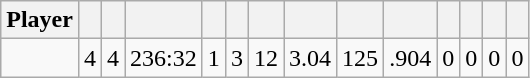<table class="wikitable sortable" style="text-align:center;">
<tr>
<th>Player</th>
<th></th>
<th></th>
<th></th>
<th></th>
<th></th>
<th></th>
<th></th>
<th></th>
<th></th>
<th></th>
<th></th>
<th></th>
<th></th>
</tr>
<tr>
<td></td>
<td>4</td>
<td>4</td>
<td>236:32</td>
<td>1</td>
<td>3</td>
<td>12</td>
<td>3.04</td>
<td>125</td>
<td>.904</td>
<td>0</td>
<td>0</td>
<td>0</td>
<td>0</td>
</tr>
</table>
